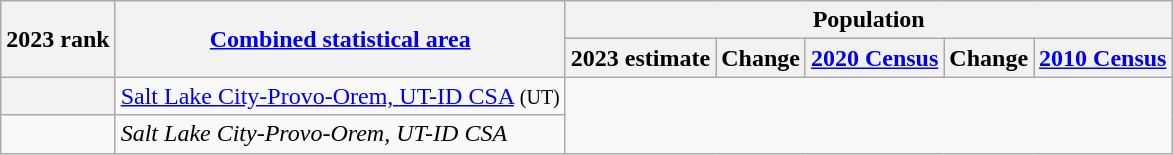<table class="wikitable sortable">
<tr>
<th scope=col rowspan=2>2023 rank</th>
<th scope=col rowspan=2><a href='#'>Combined statistical area</a></th>
<th colspan=5>Population</th>
</tr>
<tr>
<th scope=col>2023 estimate</th>
<th scope=col>Change</th>
<th scope=col><a href='#'>2020 Census</a></th>
<th scope=col>Change</th>
<th scope=col><a href='#'>2010 Census</a></th>
</tr>
<tr>
<th scope=row></th>
<td><a href='#'>Salt Lake City-Provo-Orem, UT-ID CSA</a> <small>(UT)</small><br></td>
</tr>
<tr>
<td></td>
<td><em><span>Salt Lake City-Provo-Orem, UT-ID CSA</span></em><br></td>
</tr>
</table>
